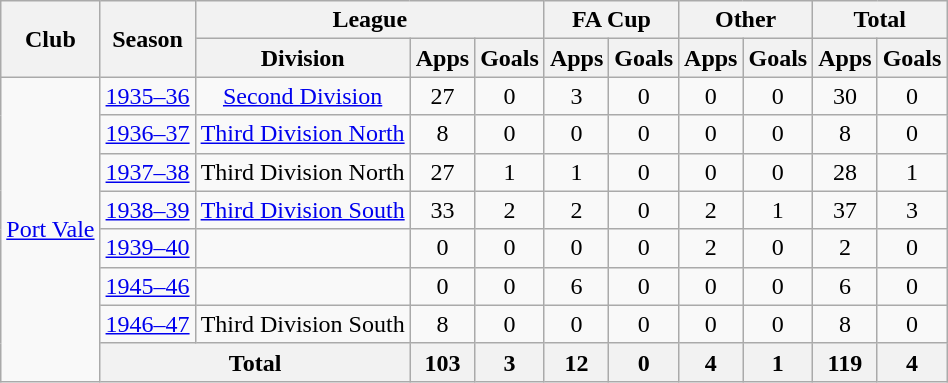<table class="wikitable" style="text-align: center;">
<tr>
<th rowspan="2">Club</th>
<th rowspan="2">Season</th>
<th colspan="3">League</th>
<th colspan="2">FA Cup</th>
<th colspan="2">Other</th>
<th colspan="2">Total</th>
</tr>
<tr>
<th>Division</th>
<th>Apps</th>
<th>Goals</th>
<th>Apps</th>
<th>Goals</th>
<th>Apps</th>
<th>Goals</th>
<th>Apps</th>
<th>Goals</th>
</tr>
<tr>
<td rowspan="8"><a href='#'>Port Vale</a></td>
<td><a href='#'>1935–36</a></td>
<td><a href='#'>Second Division</a></td>
<td>27</td>
<td>0</td>
<td>3</td>
<td>0</td>
<td>0</td>
<td>0</td>
<td>30</td>
<td>0</td>
</tr>
<tr>
<td><a href='#'>1936–37</a></td>
<td><a href='#'>Third Division North</a></td>
<td>8</td>
<td>0</td>
<td>0</td>
<td>0</td>
<td>0</td>
<td>0</td>
<td>8</td>
<td>0</td>
</tr>
<tr>
<td><a href='#'>1937–38</a></td>
<td>Third Division North</td>
<td>27</td>
<td>1</td>
<td>1</td>
<td>0</td>
<td>0</td>
<td>0</td>
<td>28</td>
<td>1</td>
</tr>
<tr>
<td><a href='#'>1938–39</a></td>
<td><a href='#'>Third Division South</a></td>
<td>33</td>
<td>2</td>
<td>2</td>
<td>0</td>
<td>2</td>
<td>1</td>
<td>37</td>
<td>3</td>
</tr>
<tr>
<td><a href='#'>1939–40</a></td>
<td></td>
<td>0</td>
<td>0</td>
<td>0</td>
<td>0</td>
<td>2</td>
<td>0</td>
<td>2</td>
<td>0</td>
</tr>
<tr>
<td><a href='#'>1945–46</a></td>
<td></td>
<td>0</td>
<td>0</td>
<td>6</td>
<td>0</td>
<td>0</td>
<td>0</td>
<td>6</td>
<td>0</td>
</tr>
<tr>
<td><a href='#'>1946–47</a></td>
<td>Third Division South</td>
<td>8</td>
<td>0</td>
<td>0</td>
<td>0</td>
<td>0</td>
<td>0</td>
<td>8</td>
<td>0</td>
</tr>
<tr>
<th colspan="2">Total</th>
<th>103</th>
<th>3</th>
<th>12</th>
<th>0</th>
<th>4</th>
<th>1</th>
<th>119</th>
<th>4</th>
</tr>
</table>
